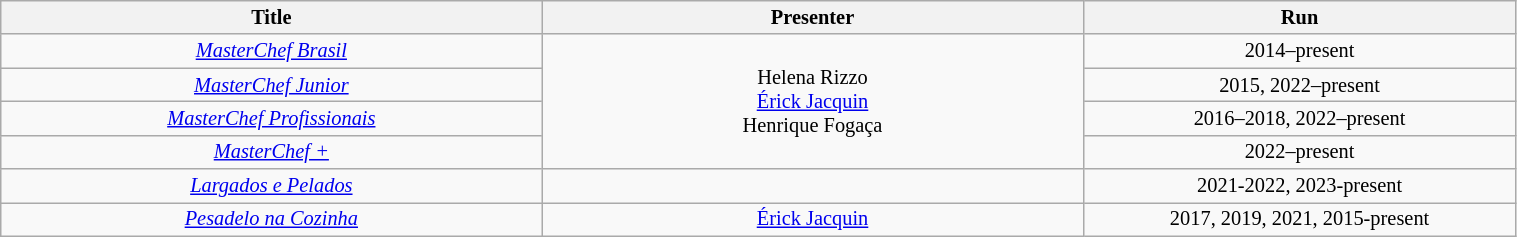<table class="wikitable sortable" style="width:80%; font-size:85%;">
<tr>
<th style="width:25%;">Title</th>
<th style="width:25%;">Presenter</th>
<th style="width:20%;">Run</th>
</tr>
<tr align=center>
<td><em><a href='#'>MasterChef Brasil</a></em></td>
<td rowspan="4">Helena Rizzo <br> <a href='#'>Érick Jacquin</a> <br> Henrique Fogaça</td>
<td>2014–present</td>
</tr>
<tr align=center>
<td><em><a href='#'>MasterChef Junior</a></em></td>
<td>2015, 2022–present</td>
</tr>
<tr align=center>
<td><em><a href='#'>MasterChef Profissionais</a></em></td>
<td>2016–2018, 2022–present</td>
</tr>
<tr align=center>
<td><em><a href='#'>MasterChef +</a></em></td>
<td>2022–present</td>
</tr>
<tr align=center>
<td><em><a href='#'>Largados e Pelados</a></em></td>
<td></td>
<td>2021-2022, 2023-present</td>
</tr>
<tr align=center>
<td><em><a href='#'>Pesadelo na Cozinha</a></em></td>
<td><a href='#'>Érick Jacquin</a></td>
<td>2017, 2019, 2021, 2015-present</td>
</tr>
</table>
